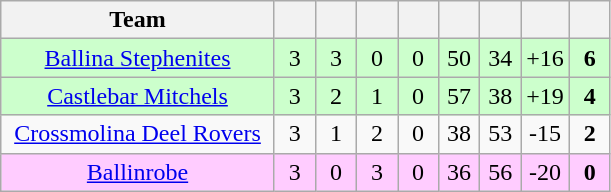<table class="wikitable" style="text-align:center">
<tr>
<th style="width:175px;">Team</th>
<th width="20"></th>
<th width="20"></th>
<th width="20"></th>
<th width="20"></th>
<th width="20"></th>
<th width="20"></th>
<th width="20"></th>
<th width="20"></th>
</tr>
<tr style="background:#cfc;">
<td><a href='#'>Ballina Stephenites</a></td>
<td>3</td>
<td>3</td>
<td>0</td>
<td>0</td>
<td>50</td>
<td>34</td>
<td>+16</td>
<td><strong>6</strong></td>
</tr>
<tr style="background:#cfc;">
<td><a href='#'>Castlebar Mitchels</a></td>
<td>3</td>
<td>2</td>
<td>1</td>
<td>0</td>
<td>57</td>
<td>38</td>
<td>+19</td>
<td><strong>4</strong></td>
</tr>
<tr>
<td><a href='#'>Crossmolina Deel Rovers</a></td>
<td>3</td>
<td>1</td>
<td>2</td>
<td>0</td>
<td>38</td>
<td>53</td>
<td>-15</td>
<td><strong>2</strong></td>
</tr>
<tr style="background:#fcf;">
<td><a href='#'>Ballinrobe</a></td>
<td>3</td>
<td>0</td>
<td>3</td>
<td>0</td>
<td>36</td>
<td>56</td>
<td>-20</td>
<td><strong>0</strong></td>
</tr>
</table>
